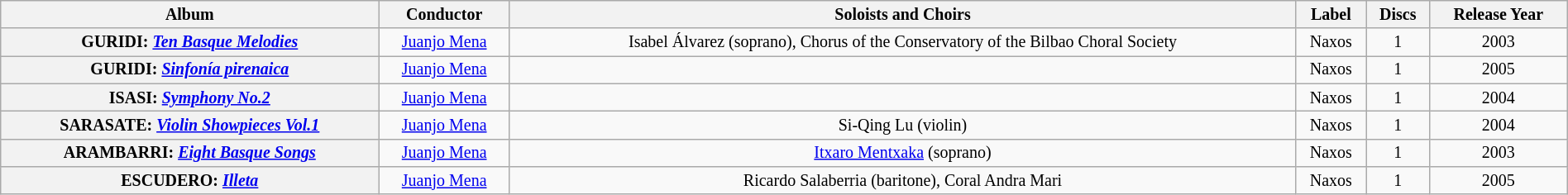<table class="sortable wikitable" style="font-size: smaller; text-align: center; width: 100%;">
<tr>
<th>Album</th>
<th>Conductor</th>
<th>Soloists and Choirs</th>
<th>Label</th>
<th>Discs</th>
<th>Release Year</th>
</tr>
<tr>
<th>GURIDI: <em><a href='#'>Ten Basque Melodies</a></em></th>
<td><a href='#'>Juanjo Mena</a></td>
<td>Isabel Álvarez (soprano), Chorus of the Conservatory of the Bilbao Choral Society</td>
<td>Naxos</td>
<td>1</td>
<td>2003</td>
</tr>
<tr>
<th>GURIDI: <em><a href='#'>Sinfonía pirenaica</a></em></th>
<td><a href='#'>Juanjo Mena</a></td>
<td></td>
<td>Naxos</td>
<td>1</td>
<td>2005</td>
</tr>
<tr>
<th>ISASI: <em><a href='#'>Symphony No.2</a></em></th>
<td><a href='#'>Juanjo Mena</a></td>
<td></td>
<td>Naxos</td>
<td>1</td>
<td>2004</td>
</tr>
<tr>
<th>SARASATE: <em><a href='#'>Violin Showpieces Vol.1</a></em></th>
<td><a href='#'>Juanjo Mena</a></td>
<td>Si-Qing Lu (violin)</td>
<td>Naxos</td>
<td>1</td>
<td>2004</td>
</tr>
<tr>
<th>ARAMBARRI: <em><a href='#'>Eight Basque Songs</a></em></th>
<td><a href='#'>Juanjo Mena</a></td>
<td><a href='#'>Itxaro Mentxaka</a> (soprano)</td>
<td>Naxos</td>
<td>1</td>
<td>2003</td>
</tr>
<tr>
<th>ESCUDERO: <em><a href='#'>Illeta</a></em></th>
<td><a href='#'>Juanjo Mena</a></td>
<td>Ricardo Salaberria (baritone), Coral Andra Mari</td>
<td>Naxos</td>
<td>1</td>
<td>2005</td>
</tr>
</table>
